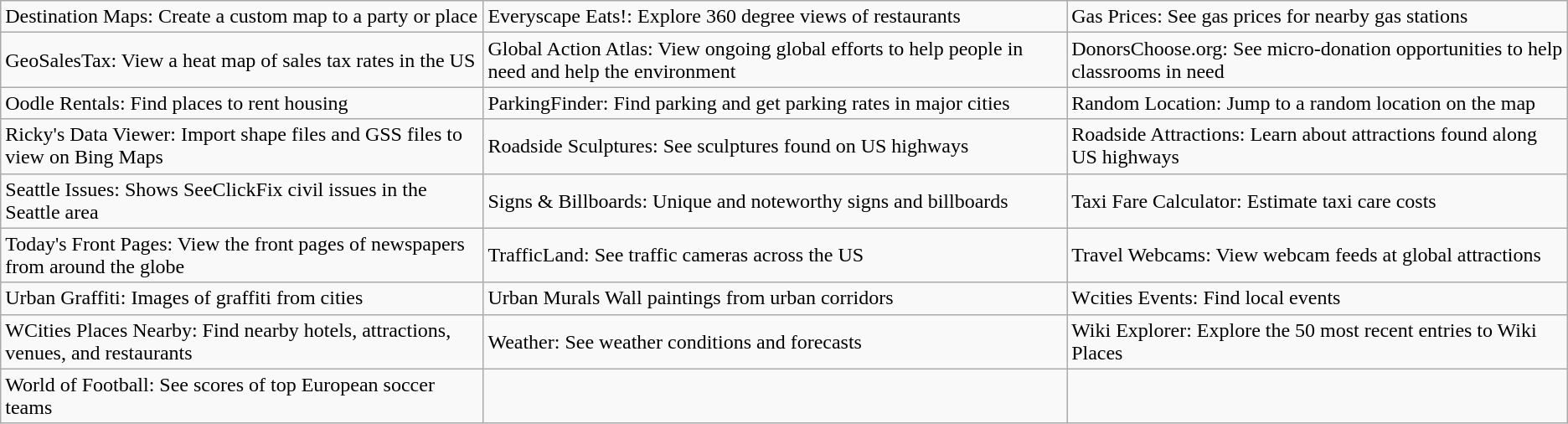<table class="wikitable">
<tr>
<td>Destination Maps: Create a custom map to a party or place</td>
<td>Everyscape Eats!: Explore 360 degree views of restaurants</td>
<td>Gas Prices: See gas prices for nearby gas stations</td>
</tr>
<tr>
<td>GeoSalesTax: View a heat map of sales tax rates in the US</td>
<td>Global Action Atlas: View ongoing global efforts to help people in need and help the environment</td>
<td>DonorsChoose.org: See micro-donation opportunities to help classrooms in need</td>
</tr>
<tr>
<td>Oodle Rentals: Find places to rent housing</td>
<td>ParkingFinder: Find parking and get parking rates in major cities</td>
<td>Random Location: Jump to a random location on the map</td>
</tr>
<tr>
<td>Ricky's Data Viewer: Import shape files and GSS files to view on Bing Maps</td>
<td>Roadside Sculptures: See sculptures found on US highways</td>
<td>Roadside Attractions: Learn about attractions found along US highways</td>
</tr>
<tr>
<td>Seattle Issues: Shows SeeClickFix civil issues in the Seattle area</td>
<td>Signs & Billboards: Unique and noteworthy signs and billboards</td>
<td>Taxi Fare Calculator: Estimate taxi care costs</td>
</tr>
<tr>
<td>Today's Front Pages: View the front pages of newspapers from around the globe</td>
<td>TrafficLand: See traffic cameras across the US</td>
<td>Travel Webcams: View webcam feeds at global attractions</td>
</tr>
<tr>
<td>Urban Graffiti: Images of graffiti from cities</td>
<td>Urban Murals Wall paintings from urban corridors</td>
<td>Wcities Events: Find local events</td>
</tr>
<tr>
<td>WCities Places Nearby: Find nearby hotels, attractions, venues, and restaurants</td>
<td>Weather: See weather conditions and forecasts</td>
<td>Wiki Explorer: Explore the 50 most recent entries to Wiki Places</td>
</tr>
<tr>
<td>World of Football: See scores of top European soccer teams</td>
<td></td>
<td></td>
</tr>
</table>
